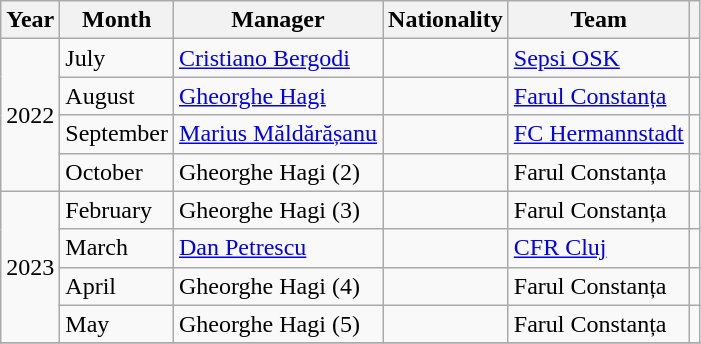<table class="wikitable sortable plainrowheaders">
<tr>
<th>Year</th>
<th>Month</th>
<th>Manager</th>
<th scope=col>Nationality</th>
<th>Team</th>
<th scope="col" class="unsortable"></th>
</tr>
<tr>
<td rowspan="4">2022</td>
<td>July</td>
<td><a href='#'>Cristiano Bergodi</a></td>
<td></td>
<td><a href='#'>Sepsi OSK</a></td>
<td></td>
</tr>
<tr>
<td>August</td>
<td><a href='#'>Gheorghe Hagi</a></td>
<td></td>
<td><a href='#'>Farul Constanța</a></td>
<td></td>
</tr>
<tr>
<td>September</td>
<td><a href='#'>Marius Măldărășanu</a></td>
<td></td>
<td><a href='#'>FC Hermannstadt</a></td>
<td></td>
</tr>
<tr>
<td>October</td>
<td>Gheorghe Hagi (2)</td>
<td></td>
<td>Farul Constanța</td>
<td></td>
</tr>
<tr>
<td rowspan="4">2023</td>
<td>February</td>
<td>Gheorghe Hagi (3)</td>
<td></td>
<td>Farul Constanța</td>
<td></td>
</tr>
<tr>
<td>March</td>
<td><a href='#'>Dan Petrescu</a></td>
<td></td>
<td><a href='#'>CFR Cluj</a></td>
<td></td>
</tr>
<tr>
<td>April</td>
<td>Gheorghe Hagi (4)</td>
<td></td>
<td>Farul Constanța</td>
<td></td>
</tr>
<tr>
<td>May</td>
<td>Gheorghe Hagi (5)</td>
<td></td>
<td>Farul Constanța</td>
<td></td>
</tr>
<tr>
</tr>
</table>
